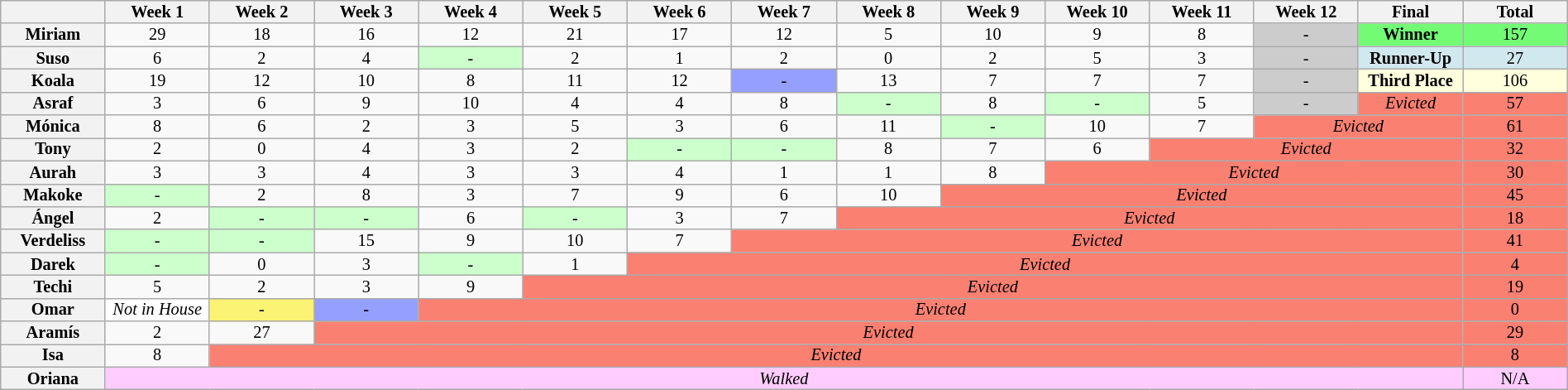<table class="wikitable" style="width:100%; text-align:center; font-size:85%; line-height:12px">
<tr>
<th style="width:5%"></th>
<th style="width:5%">Week 1</th>
<th style="width:5%">Week 2</th>
<th style="width:5%">Week 3</th>
<th style="width:5%">Week 4</th>
<th style="width:5%">Week 5</th>
<th style="width:5%">Week 6</th>
<th style="width:5%">Week 7</th>
<th style="width:5%">Week 8</th>
<th style="width:5%">Week 9</th>
<th style="width:5%">Week 10</th>
<th style="width:5%">Week 11</th>
<th style="width:5%">Week 12</th>
<th style="width:5%">Final</th>
<th style="width:5%">Total</th>
</tr>
<tr>
<th>Miriam</th>
<td>29</td>
<td>18</td>
<td>16</td>
<td>12</td>
<td>21</td>
<td>17</td>
<td>12</td>
<td>5</td>
<td>10</td>
<td>9</td>
<td>8</td>
<td style="background:#CCCCCC; text-align:center">-</td>
<td style="background:#73FB76"><strong>Winner</strong></td>
<td style="background:#73FB76">157</td>
</tr>
<tr>
<th>Suso</th>
<td>6</td>
<td>2</td>
<td>4</td>
<td style="background:#cfc">-</td>
<td>2</td>
<td>1</td>
<td>2</td>
<td>0</td>
<td>2</td>
<td>5</td>
<td>3</td>
<td style="background:#CCCCCC; text-align:center">-</td>
<td style="background:#D1E8EF"><strong>Runner-Up</strong></td>
<td style="background:#D1E8EF">27</td>
</tr>
<tr>
<th>Koala</th>
<td>19</td>
<td>12</td>
<td>10</td>
<td>8</td>
<td>11</td>
<td>12</td>
<td style="background:#959FFD">-</td>
<td>13</td>
<td>7</td>
<td>7</td>
<td>7</td>
<td style="background:#CCCCCC; text-align:center">-</td>
<td style="background:#ffffdd"><strong>Third Place</strong></td>
<td style="background:#ffffdd">106</td>
</tr>
<tr>
<th>Asraf</th>
<td>3</td>
<td>6</td>
<td>9</td>
<td>10</td>
<td>4</td>
<td>4</td>
<td>8</td>
<td style="background:#cfc">-</td>
<td>8</td>
<td style="background:#cfc">-</td>
<td>5</td>
<td style="background:#CCCCCC; text-align:center">-</td>
<td style="background:#FA8072"><em>Evicted</em></td>
<td style="background:#FA8072">57</td>
</tr>
<tr>
<th>Mónica</th>
<td>8</td>
<td>6</td>
<td>2</td>
<td>3</td>
<td>5</td>
<td>3</td>
<td>6</td>
<td>11</td>
<td style="background:#cfc">-</td>
<td>10</td>
<td>7</td>
<td colspan="2" style="background:#FA8072"><em>Evicted</em></td>
<td style="background:#FA8072">61</td>
</tr>
<tr>
<th>Tony</th>
<td>2</td>
<td>0</td>
<td>4</td>
<td>3</td>
<td>2</td>
<td style="background:#cfc">-</td>
<td style="background:#cfc">-</td>
<td>8</td>
<td>7</td>
<td>6</td>
<td colspan="3" style="background:#FA8072"><em>Evicted</em></td>
<td style="background:#FA8072">32</td>
</tr>
<tr>
<th>Aurah</th>
<td>3</td>
<td>3</td>
<td>4</td>
<td>3</td>
<td>3</td>
<td>4</td>
<td>1</td>
<td>1</td>
<td>8</td>
<td colspan="4" style="background:#FA8072"><em>Evicted</em></td>
<td style="background:#FA8072">30</td>
</tr>
<tr>
<th>Makoke</th>
<td style="background:#cfc">-</td>
<td>2</td>
<td>8</td>
<td>3</td>
<td>7</td>
<td>9</td>
<td>6</td>
<td>10</td>
<td colspan="5" style="background:#FA8072"><em>Evicted</em></td>
<td style="background:#FA8072">45</td>
</tr>
<tr>
<th>Ángel</th>
<td>2</td>
<td style="background:#cfc">-</td>
<td style="background:#cfc">-</td>
<td>6</td>
<td style="background:#cfc">-</td>
<td>3</td>
<td>7</td>
<td colspan="6" style="background:#FA8072"><em>Evicted</em></td>
<td style="background:#FA8072">18</td>
</tr>
<tr>
<th>Verdeliss</th>
<td style="background:#cfc">-</td>
<td style="background:#cfc">-</td>
<td>15</td>
<td>9</td>
<td>10</td>
<td>7</td>
<td colspan="7" style="background:#FA8072"><em>Evicted</em></td>
<td style="background:#FA8072">41</td>
</tr>
<tr>
<th>Darek</th>
<td style="background:#cfc">-</td>
<td>0</td>
<td>3</td>
<td style="background:#cfc">-</td>
<td>1</td>
<td colspan="8" style="background:#FA8072"><em>Evicted</em></td>
<td style="background:#FA8072">4</td>
</tr>
<tr>
<th>Techi</th>
<td>5</td>
<td>2</td>
<td>3</td>
<td>9</td>
<td colspan="9" style="background:#FA8072"><em>Evicted</em></td>
<td style="background:#FA8072">19</td>
</tr>
<tr>
<th>Omar</th>
<td style="background:white"><em>Not in House</em></td>
<td style="background:#FBF373">-</td>
<td style="background:#959FFD">-</td>
<td colspan="10" style="background:#FA8072"><em>Evicted</em></td>
<td style="background:#FA8072">0</td>
</tr>
<tr>
<th>Aramís</th>
<td>2</td>
<td>27</td>
<td colspan="11" style="background:#FA8072"><em>Evicted</em></td>
<td style="background:#FA8072">29</td>
</tr>
<tr>
<th>Isa</th>
<td>8</td>
<td colspan="12" style="background:#FA8072"><em>Evicted</em></td>
<td style="background:#FA8072">8</td>
</tr>
<tr>
<th>Oriana</th>
<td colspan="13" style="background:#fcf"><em>Walked</em></td>
<td style="background:#fcf">N/A</td>
</tr>
</table>
